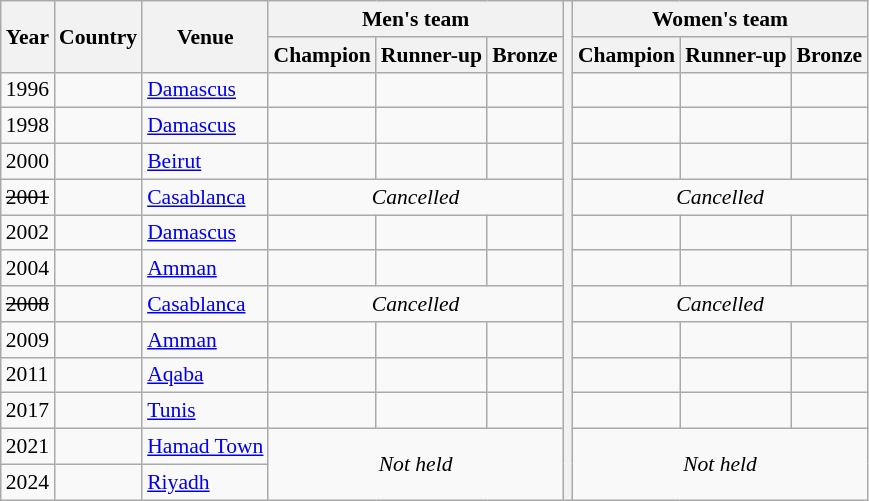<table class="wikitable" style="font-size:90%">
<tr>
<th rowspan="2">Year</th>
<th rowspan="2">Country</th>
<th rowspan="2">Venue</th>
<th colspan="3">Men's team</th>
<th rowspan="14"></th>
<th colspan="3">Women's team</th>
</tr>
<tr>
<th>Champion</th>
<th>Runner-up</th>
<th>Bronze</th>
<th>Champion</th>
<th>Runner-up</th>
<th>Bronze</th>
</tr>
<tr>
<td>1996</td>
<td></td>
<td><a href='#'>Damascus</a></td>
<td></td>
<td></td>
<td></td>
<td></td>
<td></td>
<td></td>
</tr>
<tr>
<td>1998</td>
<td></td>
<td><a href='#'>Damascus</a></td>
<td></td>
<td></td>
<td></td>
<td></td>
<td></td>
<td></td>
</tr>
<tr>
<td>2000</td>
<td></td>
<td><a href='#'>Beirut</a></td>
<td></td>
<td></td>
<td><br></td>
<td></td>
<td></td>
<td><br></td>
</tr>
<tr>
<td><s>2001</s></td>
<td></td>
<td><a href='#'>Casablanca</a></td>
<td align="center" colspan="3"><em>Cancelled</em></td>
<td align="center" colspan="3"><em>Cancelled</em></td>
</tr>
<tr>
<td>2002</td>
<td></td>
<td><a href='#'>Damascus</a></td>
<td></td>
<td></td>
<td></td>
<td></td>
<td></td>
<td></td>
</tr>
<tr>
<td>2004</td>
<td></td>
<td><a href='#'>Amman</a></td>
<td></td>
<td></td>
<td></td>
<td></td>
<td></td>
<td></td>
</tr>
<tr>
<td><s>2008</s></td>
<td></td>
<td><a href='#'>Casablanca</a></td>
<td align="center" colspan="3"><em>Cancelled</em></td>
<td align="center" colspan="3"><em>Cancelled</em></td>
</tr>
<tr>
<td>2009</td>
<td></td>
<td><a href='#'>Amman</a></td>
<td></td>
<td></td>
<td><br></td>
<td></td>
<td></td>
<td><br></td>
</tr>
<tr>
<td>2011</td>
<td></td>
<td><a href='#'>Aqaba</a></td>
<td></td>
<td></td>
<td></td>
<td></td>
<td></td>
<td></td>
</tr>
<tr>
<td>2017</td>
<td></td>
<td><a href='#'>Tunis</a></td>
<td></td>
<td></td>
<td></td>
<td></td>
<td></td>
<td></td>
</tr>
<tr>
<td>2021</td>
<td></td>
<td><a href='#'>Hamad Town</a></td>
<td colspan="3" rowspan="2" align="center"><em>Not held</em></td>
<td colspan="3" rowspan="2" align="center"><em>Not held</em></td>
</tr>
<tr>
<td>2024</td>
<td></td>
<td><a href='#'>Riyadh</a></td>
</tr>
</table>
